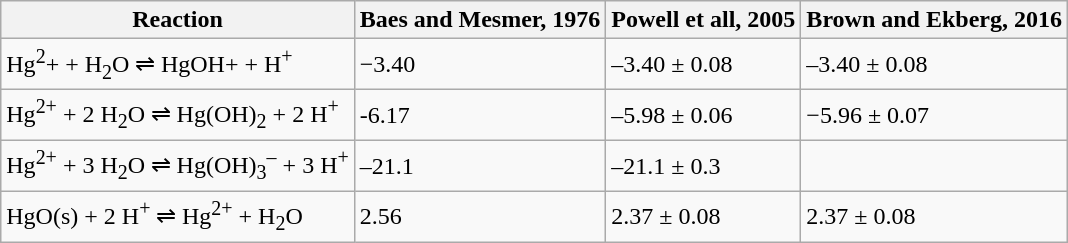<table class="wikitable">
<tr>
<th>Reaction</th>
<th>Baes and Mesmer, 1976</th>
<th>Powell et all, 2005</th>
<th>Brown and Ekberg, 2016</th>
</tr>
<tr>
<td>Hg<sup>2</sup>+ + H<sub>2</sub>O ⇌ HgOH+ + H<sup>+</sup></td>
<td>−3.40</td>
<td>–3.40 ± 0.08</td>
<td>–3.40 ± 0.08</td>
</tr>
<tr>
<td>Hg<sup>2+</sup> + 2 H<sub>2</sub>O ⇌ Hg(OH)<sub>2</sub> + 2 H<sup>+</sup></td>
<td>-6.17</td>
<td>–5.98 ± 0.06</td>
<td>−5.96 ± 0.07</td>
</tr>
<tr>
<td>Hg<sup>2+</sup> + 3 H<sub>2</sub>O ⇌ Hg(OH)<sub>3</sub><sup>–</sup> + 3 H<sup>+</sup></td>
<td>–21.1</td>
<td>–21.1 ± 0.3</td>
<td></td>
</tr>
<tr>
<td>HgO(s) + 2 H<sup>+</sup> ⇌ Hg<sup>2+</sup> + H<sub>2</sub>O</td>
<td>2.56</td>
<td>2.37 ± 0.08</td>
<td>2.37 ± 0.08</td>
</tr>
</table>
